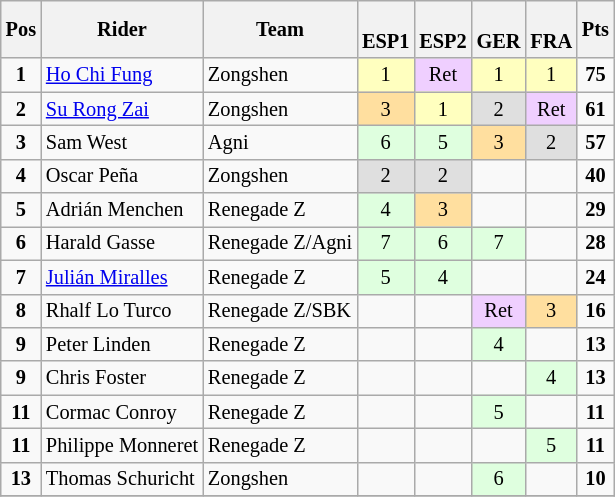<table class="wikitable" style="font-size: 85%; text-align:center">
<tr valign="top">
<th valign="middle">Pos</th>
<th valign="middle">Rider</th>
<th valign="middle">Team</th>
<th> <br> ESP1</th>
<th> <br> ESP2</th>
<th> <br> GER</th>
<th> <br> FRA</th>
<th valign="middle">Pts</th>
</tr>
<tr>
<td><strong>1</strong></td>
<td align=left> <a href='#'>Ho Chi Fung</a></td>
<td align=left>Zongshen</td>
<td style="background:#ffffbf;">1</td>
<td style="background:#efcfff;">Ret</td>
<td style="background:#ffffbf;">1</td>
<td style="background:#ffffbf;">1</td>
<td><strong>75</strong></td>
</tr>
<tr>
<td><strong>2</strong></td>
<td align=left> <a href='#'>Su Rong Zai</a></td>
<td align=left>Zongshen</td>
<td style="background:#ffdf9f;">3</td>
<td style="background:#ffffbf;">1</td>
<td style="background:#dfdfdf;">2</td>
<td style="background:#efcfff;">Ret</td>
<td><strong>61</strong></td>
</tr>
<tr>
<td><strong>3</strong></td>
<td align=left> Sam West</td>
<td align=left>Agni</td>
<td style="background:#dfffdf;">6</td>
<td style="background:#dfffdf;">5</td>
<td style="background:#ffdf9f;">3</td>
<td style="background:#dfdfdf;">2</td>
<td><strong>57</strong></td>
</tr>
<tr>
<td><strong>4</strong></td>
<td align=left> Oscar Peña</td>
<td align=left>Zongshen</td>
<td style="background:#dfdfdf;">2</td>
<td style="background:#dfdfdf;">2</td>
<td></td>
<td></td>
<td><strong>40</strong></td>
</tr>
<tr>
<td><strong>5</strong></td>
<td align=left> Adrián Menchen</td>
<td align=left>Renegade Z</td>
<td style="background:#dfffdf;">4</td>
<td style="background:#ffdf9f;">3</td>
<td></td>
<td></td>
<td><strong>29</strong></td>
</tr>
<tr>
<td><strong>6</strong></td>
<td align=left> Harald Gasse</td>
<td align=left>Renegade Z/Agni</td>
<td style="background:#dfffdf;">7</td>
<td style="background:#dfffdf;">6</td>
<td style="background:#dfffdf;">7</td>
<td></td>
<td><strong>28</strong></td>
</tr>
<tr>
<td><strong>7</strong></td>
<td align=left> <a href='#'>Julián Miralles</a></td>
<td align=left>Renegade Z</td>
<td style="background:#dfffdf;">5</td>
<td style="background:#dfffdf;">4</td>
<td></td>
<td></td>
<td><strong>24</strong></td>
</tr>
<tr>
<td><strong>8</strong></td>
<td align=left> Rhalf Lo Turco</td>
<td align=left>Renegade Z/SBK</td>
<td></td>
<td></td>
<td style="background:#efcfff;">Ret</td>
<td style="background:#ffdf9f;">3</td>
<td><strong>16</strong></td>
</tr>
<tr>
<td><strong>9</strong></td>
<td align=left> Peter Linden</td>
<td align=left>Renegade Z</td>
<td></td>
<td></td>
<td style="background:#dfffdf;">4</td>
<td></td>
<td><strong>13</strong></td>
</tr>
<tr>
<td><strong>9</strong></td>
<td align=left> Chris Foster</td>
<td align=left>Renegade Z</td>
<td></td>
<td></td>
<td></td>
<td style="background:#dfffdf;">4</td>
<td><strong>13</strong></td>
</tr>
<tr>
<td><strong>11</strong></td>
<td align=left> Cormac Conroy</td>
<td align=left>Renegade Z</td>
<td></td>
<td></td>
<td style="background:#dfffdf;">5</td>
<td></td>
<td><strong>11</strong></td>
</tr>
<tr>
<td><strong>11</strong></td>
<td align=left> Philippe Monneret</td>
<td align=left>Renegade Z</td>
<td></td>
<td></td>
<td></td>
<td style="background:#dfffdf;">5</td>
<td><strong>11</strong></td>
</tr>
<tr>
<td><strong>13</strong></td>
<td align=left> Thomas Schuricht</td>
<td align=left>Zongshen</td>
<td></td>
<td></td>
<td style="background:#dfffdf;">6</td>
<td></td>
<td><strong>10</strong></td>
</tr>
<tr>
</tr>
</table>
